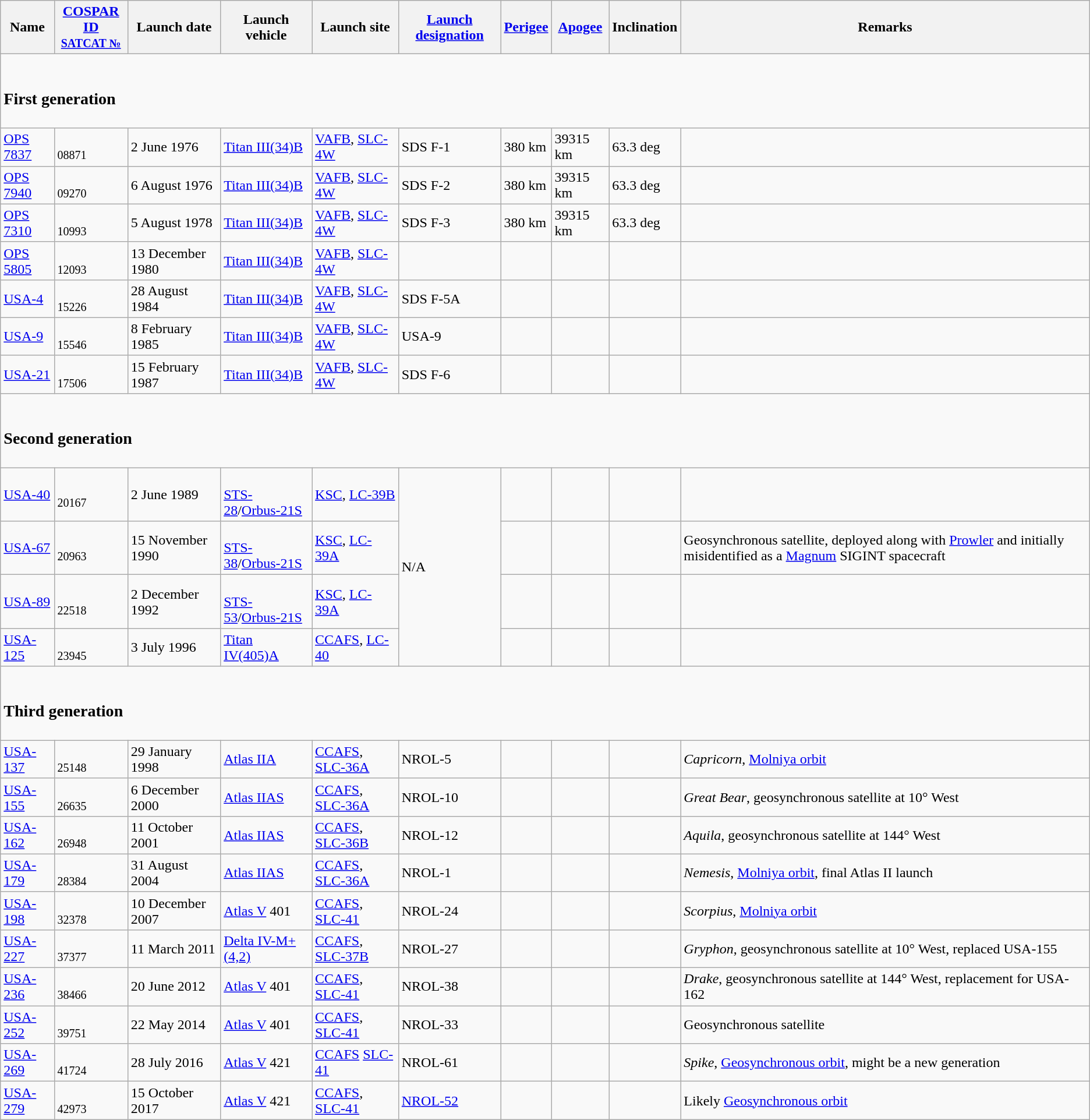<table class="wikitable">
<tr>
<th>Name</th>
<th><a href='#'>COSPAR ID</a><br><small><a href='#'>SATCAT №</a></small></th>
<th>Launch date</th>
<th>Launch vehicle</th>
<th>Launch site</th>
<th><a href='#'>Launch designation</a></th>
<th><a href='#'>Perigee</a></th>
<th><a href='#'>Apogee</a></th>
<th>Inclination</th>
<th>Remarks</th>
</tr>
<tr>
<td colspan=10><br><h3>First generation</h3></td>
</tr>
<tr>
<td><a href='#'>OPS 7837</a></td>
<td><br><small>08871</small></td>
<td>2 June 1976</td>
<td><a href='#'>Titan III(34)B</a></td>
<td><a href='#'>VAFB</a>, <a href='#'>SLC-4W</a></td>
<td>SDS F-1</td>
<td>380 km</td>
<td>39315 km</td>
<td>63.3 deg</td>
<td></td>
</tr>
<tr>
<td><a href='#'>OPS 7940</a></td>
<td><br><small>09270</small></td>
<td>6 August 1976</td>
<td><a href='#'>Titan III(34)B</a></td>
<td><a href='#'>VAFB</a>, <a href='#'>SLC-4W</a></td>
<td>SDS F-2</td>
<td>380 km</td>
<td>39315 km</td>
<td>63.3 deg</td>
<td></td>
</tr>
<tr>
<td><a href='#'>OPS 7310</a></td>
<td><br><small>10993</small></td>
<td>5 August 1978</td>
<td><a href='#'>Titan III(34)B</a></td>
<td><a href='#'>VAFB</a>, <a href='#'>SLC-4W</a></td>
<td>SDS F-3</td>
<td>380 km</td>
<td>39315 km</td>
<td>63.3 deg</td>
<td></td>
</tr>
<tr>
<td><a href='#'>OPS 5805</a></td>
<td><br><small>12093</small></td>
<td>13 December 1980</td>
<td><a href='#'>Titan III(34)B</a></td>
<td><a href='#'>VAFB</a>, <a href='#'>SLC-4W</a></td>
<td></td>
<td></td>
<td></td>
<td></td>
<td></td>
</tr>
<tr>
<td><a href='#'>USA-4</a></td>
<td><br><small>15226</small></td>
<td>28 August 1984</td>
<td><a href='#'>Titan III(34)B</a></td>
<td><a href='#'>VAFB</a>, <a href='#'>SLC-4W</a></td>
<td>SDS F-5A</td>
<td></td>
<td></td>
<td></td>
<td></td>
</tr>
<tr>
<td><a href='#'>USA-9</a></td>
<td><br><small>15546</small></td>
<td>8 February 1985</td>
<td><a href='#'>Titan III(34)B</a></td>
<td><a href='#'>VAFB</a>, <a href='#'>SLC-4W</a></td>
<td>USA-9</td>
<td></td>
<td></td>
<td></td>
<td></td>
</tr>
<tr>
<td><a href='#'>USA-21</a></td>
<td><br><small>17506</small></td>
<td>15 February 1987</td>
<td><a href='#'>Titan III(34)B</a></td>
<td><a href='#'>VAFB</a>, <a href='#'>SLC-4W</a></td>
<td>SDS F-6</td>
<td></td>
<td></td>
<td></td>
<td></td>
</tr>
<tr>
<td colspan=10><br><h3>Second generation</h3></td>
</tr>
<tr>
<td><a href='#'>USA-40</a></td>
<td><br><small>20167</small></td>
<td>2 June 1989</td>
<td><br><a href='#'>STS-28</a>/<a href='#'>Orbus-21S</a></td>
<td><a href='#'>KSC</a>, <a href='#'>LC-39B</a></td>
<td rowspan=4>N/A</td>
<td></td>
<td></td>
<td></td>
<td></td>
</tr>
<tr>
<td><a href='#'>USA-67</a></td>
<td><br><small>20963</small></td>
<td>15 November 1990</td>
<td><br><a href='#'>STS-38</a>/<a href='#'>Orbus-21S</a></td>
<td><a href='#'>KSC</a>, <a href='#'>LC-39A</a></td>
<td></td>
<td></td>
<td></td>
<td>Geosynchronous satellite, deployed along with <a href='#'>Prowler</a> and initially misidentified as a <a href='#'>Magnum</a> SIGINT spacecraft</td>
</tr>
<tr>
<td><a href='#'>USA-89</a></td>
<td><br><small>22518</small></td>
<td>2 December 1992</td>
<td><br><a href='#'>STS-53</a>/<a href='#'>Orbus-21S</a></td>
<td><a href='#'>KSC</a>, <a href='#'>LC-39A</a></td>
<td></td>
<td></td>
<td></td>
<td></td>
</tr>
<tr>
<td><a href='#'>USA-125</a></td>
<td><br><small>23945</small></td>
<td>3 July 1996</td>
<td><a href='#'>Titan IV(405)A</a></td>
<td><a href='#'>CCAFS</a>, <a href='#'>LC-40</a></td>
<td></td>
<td></td>
<td></td>
<td></td>
</tr>
<tr>
<td colspan=10><br><h3>Third generation</h3></td>
</tr>
<tr>
<td><a href='#'>USA-137</a></td>
<td><br><small>25148</small></td>
<td>29 January 1998</td>
<td><a href='#'>Atlas IIA</a></td>
<td><a href='#'>CCAFS</a>, <a href='#'>SLC-36A</a></td>
<td>NROL-5</td>
<td></td>
<td></td>
<td></td>
<td><em>Capricorn</em>, <a href='#'>Molniya orbit</a></td>
</tr>
<tr>
<td><a href='#'>USA-155</a></td>
<td><br><small>26635</small></td>
<td>6 December 2000</td>
<td><a href='#'>Atlas IIAS</a></td>
<td><a href='#'>CCAFS</a>, <a href='#'>SLC-36A</a></td>
<td>NROL-10</td>
<td></td>
<td></td>
<td></td>
<td><em>Great Bear</em>, geosynchronous satellite at 10° West</td>
</tr>
<tr>
<td><a href='#'>USA-162</a></td>
<td><br><small>26948</small></td>
<td>11 October 2001</td>
<td><a href='#'>Atlas IIAS</a></td>
<td><a href='#'>CCAFS</a>, <a href='#'>SLC-36B</a></td>
<td>NROL-12</td>
<td></td>
<td></td>
<td></td>
<td><em>Aquila</em>, geosynchronous satellite at 144° West</td>
</tr>
<tr>
<td><a href='#'>USA-179</a></td>
<td><br><small>28384</small></td>
<td>31 August 2004</td>
<td><a href='#'>Atlas IIAS</a></td>
<td><a href='#'>CCAFS</a>, <a href='#'>SLC-36A</a></td>
<td>NROL-1</td>
<td></td>
<td></td>
<td></td>
<td><em>Nemesis</em>, <a href='#'>Molniya orbit</a>, final Atlas II launch</td>
</tr>
<tr>
<td><a href='#'>USA-198</a></td>
<td><br><small>32378</small></td>
<td>10 December 2007</td>
<td><a href='#'>Atlas V</a> 401</td>
<td><a href='#'>CCAFS</a>, <a href='#'>SLC-41</a></td>
<td>NROL-24</td>
<td></td>
<td></td>
<td></td>
<td><em>Scorpius</em>, <a href='#'>Molniya orbit</a></td>
</tr>
<tr>
<td><a href='#'>USA-227</a></td>
<td><br><small>37377</small></td>
<td>11 March 2011</td>
<td><a href='#'>Delta IV-M+(4,2)</a></td>
<td><a href='#'>CCAFS</a>, <a href='#'>SLC-37B</a></td>
<td>NROL-27</td>
<td></td>
<td></td>
<td></td>
<td><em>Gryphon</em>, geosynchronous satellite at 10° West, replaced USA-155</td>
</tr>
<tr>
<td><a href='#'>USA-236</a></td>
<td><br><small>38466</small></td>
<td>20 June 2012</td>
<td><a href='#'>Atlas V</a> 401</td>
<td><a href='#'>CCAFS</a>, <a href='#'>SLC-41</a></td>
<td>NROL-38</td>
<td></td>
<td></td>
<td></td>
<td><em>Drake</em>, geosynchronous satellite at 144° West, replacement for USA-162</td>
</tr>
<tr>
<td><a href='#'>USA-252</a></td>
<td><br><small>39751</small></td>
<td>22 May 2014</td>
<td><a href='#'>Atlas V</a> 401</td>
<td><a href='#'>CCAFS</a>, <a href='#'>SLC-41</a></td>
<td>NROL-33</td>
<td></td>
<td></td>
<td></td>
<td>Geosynchronous satellite</td>
</tr>
<tr>
<td><a href='#'>USA-269</a></td>
<td><br><small>41724</small></td>
<td>28 July 2016</td>
<td><a href='#'>Atlas V</a> 421</td>
<td><a href='#'>CCAFS</a> <a href='#'>SLC-41</a></td>
<td>NROL-61</td>
<td></td>
<td></td>
<td></td>
<td><em>Spike</em>, <a href='#'>Geosynchronous orbit</a>, might be a new generation </td>
</tr>
<tr>
<td><a href='#'>USA-279</a></td>
<td><br><small>42973</small></td>
<td>15 October 2017</td>
<td><a href='#'>Atlas V</a> 421</td>
<td><a href='#'>CCAFS</a>, <a href='#'>SLC-41</a></td>
<td><a href='#'>NROL-52</a></td>
<td></td>
<td></td>
<td></td>
<td>Likely <a href='#'>Geosynchronous orbit</a></td>
</tr>
</table>
